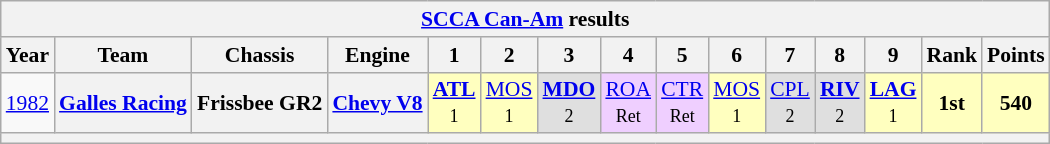<table class="wikitable" style="text-align:center; font-size:90%">
<tr>
<th colspan=45><a href='#'>SCCA Can-Am</a> results</th>
</tr>
<tr>
<th>Year</th>
<th>Team</th>
<th>Chassis</th>
<th>Engine</th>
<th>1</th>
<th>2</th>
<th>3</th>
<th>4</th>
<th>5</th>
<th>6</th>
<th>7</th>
<th>8</th>
<th>9</th>
<th>Rank</th>
<th>Points</th>
</tr>
<tr>
<td><a href='#'>1982</a></td>
<th><a href='#'>Galles Racing</a></th>
<th>Frissbee GR2</th>
<th><a href='#'>Chevy V8</a></th>
<td style="background:#FFFFBF;"><strong><a href='#'>ATL</a></strong><br><small>1</small></td>
<td style="background:#FFFFBF;"><a href='#'>MOS</a><br><small>1</small></td>
<td style="background:#DFDFDF;"><strong><a href='#'>MDO</a></strong><br><small>2</small></td>
<td style="background:#EFCFFF;"><a href='#'>ROA</a><br><small>Ret</small></td>
<td style="background:#EFCFFF;"><a href='#'>CTR</a><br><small>Ret</small></td>
<td style="background:#FFFFBF;"><a href='#'>MOS</a><br><small>1</small></td>
<td style="background:#DFDFDF;"><a href='#'>CPL</a><br><small>2</small></td>
<td style="background:#DFDFDF;"><strong><a href='#'>RIV</a></strong><br><small>2</small></td>
<td style="background:#FFFFBF;"><strong><a href='#'>LAG</a></strong><br><small>1</small></td>
<td style="background:#FFFFBF;"><strong>1st</strong></td>
<td style="background:#FFFFBF;"><strong>540</strong></td>
</tr>
<tr>
<th colspan="15"></th>
</tr>
</table>
